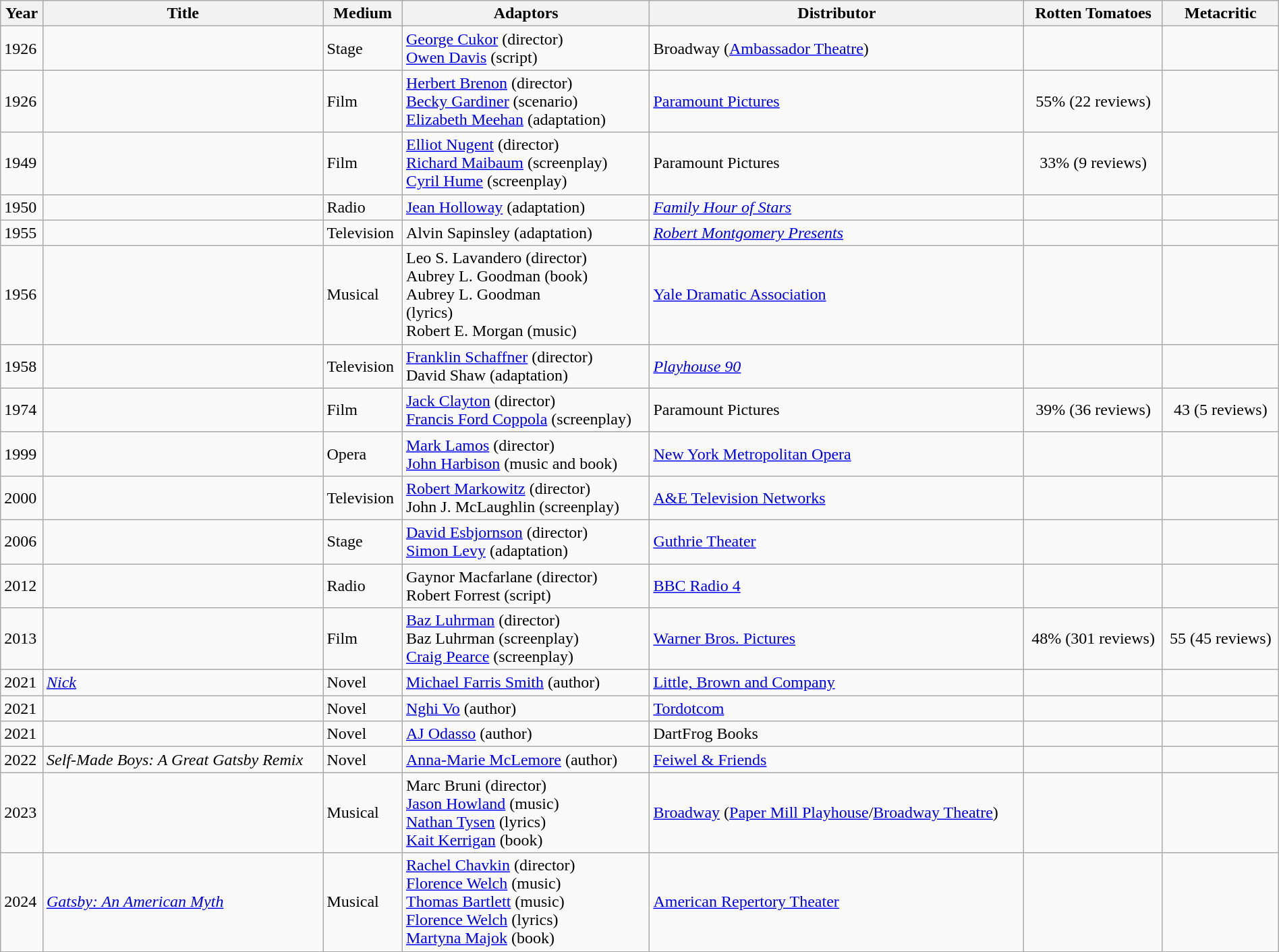<table class="wikitable sortable" width="100%">
<tr>
<th>Year</th>
<th>Title</th>
<th>Medium</th>
<th>Adaptors</th>
<th>Distributor</th>
<th>Rotten Tomatoes</th>
<th>Metacritic</th>
</tr>
<tr>
<td>1926</td>
<td></td>
<td>Stage</td>
<td><a href='#'>George Cukor</a> (director)<br><a href='#'>Owen Davis</a> (script)</td>
<td>Broadway (<a href='#'>Ambassador Theatre</a>)</td>
<td></td>
<td></td>
</tr>
<tr>
<td>1926</td>
<td></td>
<td>Film</td>
<td><a href='#'>Herbert Brenon</a> (director)<br><a href='#'>Becky Gardiner</a> (scenario)<br><a href='#'>Elizabeth Meehan</a> (adaptation)</td>
<td><a href='#'>Paramount Pictures</a></td>
<td class="wikitable sortable" style="text-align: center">55% (22 reviews)</td>
<td></td>
</tr>
<tr>
<td>1949</td>
<td></td>
<td>Film</td>
<td><a href='#'>Elliot Nugent</a> (director)<br><a href='#'>Richard Maibaum</a> (screenplay)<br><a href='#'>Cyril Hume</a> (screenplay)</td>
<td>Paramount Pictures</td>
<td class="wikitable sortable" style="text-align: center">33% (9 reviews)</td>
<td></td>
</tr>
<tr>
<td>1950</td>
<td></td>
<td>Radio</td>
<td><a href='#'>Jean Holloway</a> (adaptation)<br></td>
<td><em><a href='#'>Family Hour of Stars</a></em></td>
<td></td>
<td></td>
</tr>
<tr>
<td>1955</td>
<td></td>
<td>Television</td>
<td>Alvin Sapinsley (adaptation)</td>
<td><em><a href='#'>Robert Montgomery Presents</a></em></td>
<td></td>
<td></td>
</tr>
<tr>
<td>1956</td>
<td></td>
<td>Musical</td>
<td>Leo S. Lavandero (director)<br>Aubrey L. Goodman (book)<br>Aubrey L. Goodman<br>(lyrics)<br>Robert E. Morgan (music)</td>
<td><a href='#'>Yale Dramatic Association</a></td>
<td></td>
<td></td>
</tr>
<tr>
<td>1958</td>
<td></td>
<td>Television</td>
<td><a href='#'>Franklin Schaffner</a> (director)<br>David Shaw (adaptation)</td>
<td><em><a href='#'>Playhouse 90</a></em></td>
<td></td>
<td></td>
</tr>
<tr>
<td>1974</td>
<td></td>
<td>Film</td>
<td><a href='#'>Jack Clayton</a> (director)<br><a href='#'>Francis Ford Coppola</a> (screenplay)</td>
<td>Paramount Pictures</td>
<td class="wikitable sortable" style="text-align: center">39% (36 reviews)</td>
<td class="wikitable sortable" style="text-align: center">43 (5 reviews)</td>
</tr>
<tr>
<td>1999</td>
<td></td>
<td>Opera</td>
<td><a href='#'>Mark Lamos</a> (director)<br><a href='#'>John Harbison</a> (music and book)</td>
<td><a href='#'>New York Metropolitan Opera</a></td>
<td></td>
<td></td>
</tr>
<tr>
<td>2000</td>
<td></td>
<td>Television</td>
<td><a href='#'>Robert Markowitz</a> (director)<br>John J. McLaughlin (screenplay)</td>
<td><a href='#'>A&E Television Networks</a></td>
<td></td>
<td></td>
</tr>
<tr>
<td>2006</td>
<td></td>
<td>Stage</td>
<td><a href='#'>David Esbjornson</a> (director)<br><a href='#'>Simon Levy</a> (adaptation)</td>
<td><a href='#'>Guthrie Theater</a></td>
<td></td>
<td></td>
</tr>
<tr>
<td>2012</td>
<td></td>
<td>Radio</td>
<td>Gaynor Macfarlane (director)<br>Robert Forrest (script)</td>
<td><a href='#'>BBC Radio 4</a></td>
<td></td>
<td></td>
</tr>
<tr>
<td>2013</td>
<td></td>
<td>Film</td>
<td><a href='#'>Baz Luhrman</a> (director)<br>Baz Luhrman (screenplay)<br><a href='#'>Craig Pearce</a> (screenplay)</td>
<td><a href='#'>Warner Bros. Pictures</a></td>
<td class="wikitable sortable" style="text-align: center">48% (301 reviews)</td>
<td class="wikitable sortable" style="text-align: center">55 (45 reviews)</td>
</tr>
<tr>
<td>2021</td>
<td><em><a href='#'>Nick</a></em></td>
<td>Novel</td>
<td><a href='#'>Michael Farris Smith</a> (author)</td>
<td><a href='#'>Little, Brown and Company</a></td>
<td></td>
<td></td>
</tr>
<tr>
<td>2021</td>
<td></td>
<td>Novel</td>
<td><a href='#'>Nghi Vo</a> (author)</td>
<td><a href='#'>Tordotcom</a></td>
<td></td>
<td></td>
</tr>
<tr>
<td>2021</td>
<td></td>
<td>Novel</td>
<td><a href='#'>AJ Odasso</a> (author)</td>
<td>DartFrog Books</td>
<td></td>
<td></td>
</tr>
<tr>
<td>2022</td>
<td><em>Self-Made Boys: A Great Gatsby Remix</em></td>
<td>Novel</td>
<td><a href='#'>Anna-Marie McLemore</a> (author)</td>
<td><a href='#'>Feiwel & Friends</a></td>
<td></td>
<td></td>
</tr>
<tr>
<td>2023</td>
<td></td>
<td>Musical</td>
<td>Marc Bruni (director)<br><a href='#'>Jason Howland</a> (music)<br><a href='#'>Nathan Tysen</a> (lyrics)<br><a href='#'>Kait Kerrigan</a> (book)</td>
<td><a href='#'>Broadway</a> (<a href='#'>Paper Mill Playhouse</a>/<a href='#'>Broadway Theatre</a>)</td>
<td></td>
<td></td>
</tr>
<tr>
<td>2024</td>
<td><em><a href='#'>Gatsby: An American Myth</a></em></td>
<td>Musical</td>
<td><a href='#'>Rachel Chavkin</a> (director)<br><a href='#'>Florence Welch</a> (music)<br><a href='#'>Thomas Bartlett</a> (music)<br><a href='#'>Florence Welch</a> (lyrics)<br><a href='#'>Martyna Majok</a> (book)</td>
<td><a href='#'>American Repertory Theater</a></td>
<td></td>
<td></td>
</tr>
</table>
